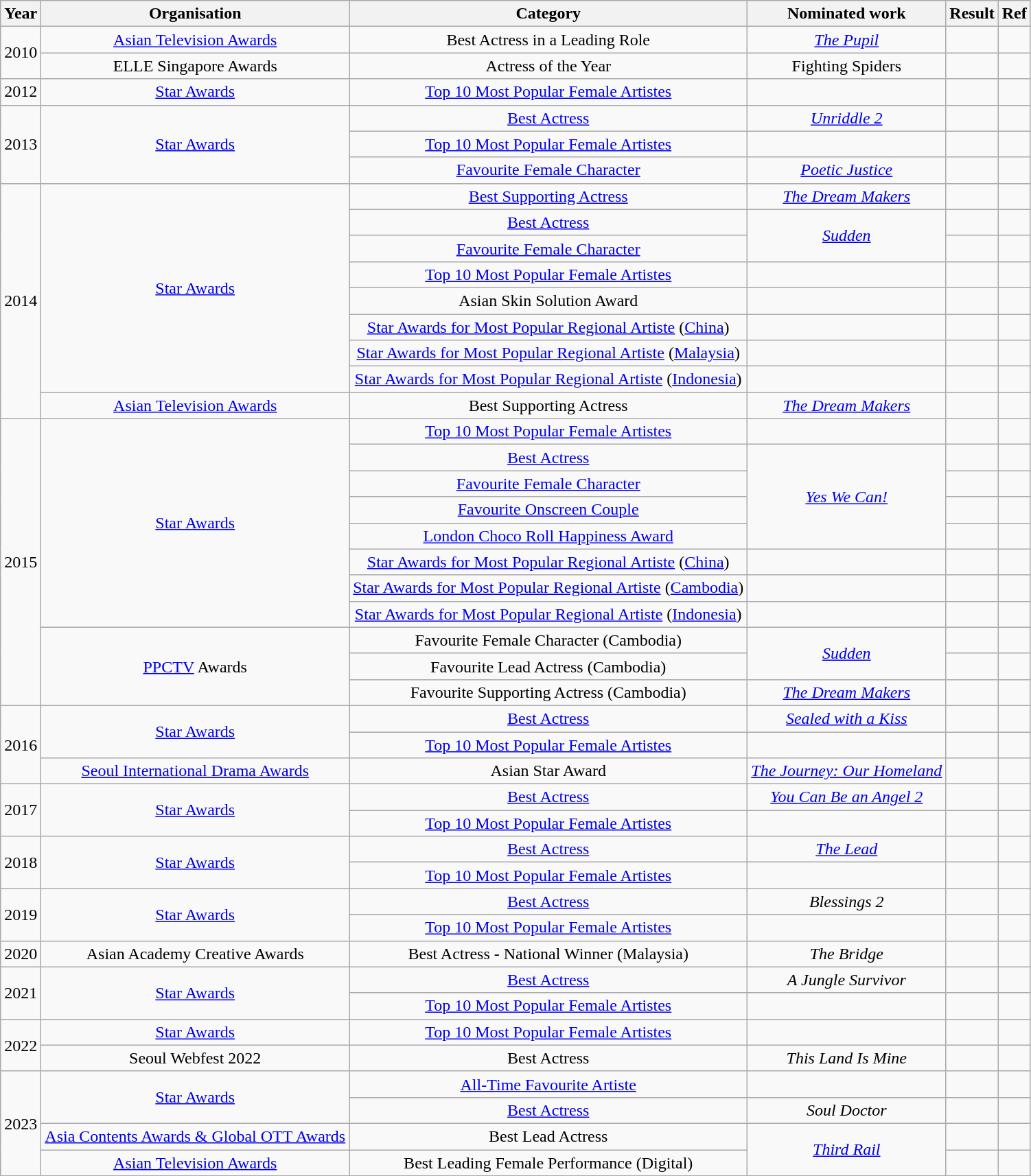<table class="wikitable sortable" style="text-align: center">
<tr>
<th>Year</th>
<th>Organisation</th>
<th>Category</th>
<th>Nominated work</th>
<th>Result</th>
<th class="unsortable">Ref</th>
</tr>
<tr>
<td rowspan="2">2010</td>
<td><a href='#'>Asian Television Awards</a></td>
<td>Best Actress in a Leading Role</td>
<td><em><a href='#'>The Pupil</a></em> </td>
<td></td>
<td></td>
</tr>
<tr>
<td>ELLE Singapore Awards</td>
<td>Actress of the Year</td>
<td>Fighting Spiders </td>
<td></td>
<td></td>
</tr>
<tr>
<td>2012</td>
<td><a href='#'>Star Awards</a></td>
<td><a href='#'>Top 10 Most Popular Female Artistes</a></td>
<td></td>
<td></td>
<td></td>
</tr>
<tr>
<td rowspan="3">2013</td>
<td rowspan="3"><a href='#'>Star Awards</a></td>
<td><a href='#'>Best Actress</a></td>
<td><em><a href='#'>Unriddle 2</a></em> </td>
<td></td>
<td></td>
</tr>
<tr>
<td><a href='#'>Top 10 Most Popular Female Artistes</a></td>
<td></td>
<td></td>
<td></td>
</tr>
<tr>
<td><a href='#'>Favourite Female Character</a></td>
<td><em><a href='#'>Poetic Justice</a> </em></td>
<td></td>
<td></td>
</tr>
<tr>
<td rowspan="9">2014</td>
<td rowspan="8"><a href='#'>Star Awards</a></td>
<td><a href='#'>Best Supporting Actress</a></td>
<td><em><a href='#'>The Dream Makers</a></em> </td>
<td></td>
<td></td>
</tr>
<tr>
<td><a href='#'>Best Actress</a></td>
<td rowspan="2"><em><a href='#'>Sudden</a></em> </td>
<td></td>
<td></td>
</tr>
<tr>
<td><a href='#'>Favourite Female Character</a></td>
<td></td>
<td></td>
</tr>
<tr>
<td><a href='#'>Top 10 Most Popular Female Artistes</a></td>
<td></td>
<td></td>
<td></td>
</tr>
<tr>
<td>Asian Skin Solution Award</td>
<td></td>
<td></td>
<td></td>
</tr>
<tr>
<td><a href='#'>Star Awards for Most Popular Regional Artiste</a> (<a href='#'>China</a>)</td>
<td></td>
<td></td>
<td></td>
</tr>
<tr>
<td><a href='#'>Star Awards for Most Popular Regional Artiste</a> (<a href='#'>Malaysia</a>)</td>
<td></td>
<td></td>
<td></td>
</tr>
<tr>
<td><a href='#'>Star Awards for Most Popular Regional Artiste</a> (<a href='#'>Indonesia</a>)</td>
<td></td>
<td></td>
<td></td>
</tr>
<tr>
<td><a href='#'>Asian Television Awards</a></td>
<td>Best Supporting Actress</td>
<td><em><a href='#'>The Dream Makers</a></em> </td>
<td></td>
<td></td>
</tr>
<tr>
<td rowspan="11">2015</td>
<td rowspan="8"><a href='#'>Star Awards</a></td>
<td><a href='#'>Top 10 Most Popular Female Artistes</a></td>
<td></td>
<td></td>
<td></td>
</tr>
<tr>
<td><a href='#'>Best Actress</a></td>
<td rowspan="4"><em><a href='#'>Yes We Can!</a></em> </td>
<td></td>
<td></td>
</tr>
<tr>
<td><a href='#'>Favourite Female Character</a></td>
<td></td>
<td></td>
</tr>
<tr>
<td><a href='#'>Favourite Onscreen Couple</a> </td>
<td></td>
<td></td>
</tr>
<tr>
<td><a href='#'>London Choco Roll Happiness Award</a></td>
<td></td>
<td></td>
</tr>
<tr>
<td><a href='#'>Star Awards for Most Popular Regional Artiste</a> (<a href='#'>China</a>)</td>
<td></td>
<td></td>
<td></td>
</tr>
<tr>
<td><a href='#'>Star Awards for Most Popular Regional Artiste</a> (<a href='#'>Cambodia</a>)</td>
<td></td>
<td></td>
<td></td>
</tr>
<tr>
<td><a href='#'>Star Awards for Most Popular Regional Artiste</a> (<a href='#'>Indonesia</a>)</td>
<td></td>
<td></td>
<td></td>
</tr>
<tr>
<td rowspan="3"><a href='#'>PPCTV</a> Awards</td>
<td>Favourite Female Character (Cambodia)</td>
<td rowspan="2"><em><a href='#'>Sudden</a></em> </td>
<td></td>
<td></td>
</tr>
<tr>
<td>Favourite Lead Actress (Cambodia)</td>
<td></td>
<td></td>
</tr>
<tr>
<td>Favourite Supporting Actress (Cambodia)</td>
<td><em><a href='#'>The Dream Makers</a></em> </td>
<td></td>
<td></td>
</tr>
<tr>
<td rowspan="3">2016</td>
<td rowspan="2"><a href='#'>Star Awards</a></td>
<td><a href='#'>Best Actress</a></td>
<td><em><a href='#'>Sealed with a Kiss</a></em> </td>
<td></td>
<td></td>
</tr>
<tr>
<td><a href='#'>Top 10 Most Popular Female Artistes</a></td>
<td></td>
<td></td>
<td></td>
</tr>
<tr>
<td><a href='#'>Seoul International Drama Awards</a></td>
<td>Asian Star Award</td>
<td><em><a href='#'>The Journey: Our Homeland</a></em> </td>
<td></td>
<td></td>
</tr>
<tr>
<td rowspan="2">2017</td>
<td rowspan="2"><a href='#'>Star Awards</a></td>
<td><a href='#'>Best Actress</a></td>
<td><em><a href='#'>You Can Be an Angel 2</a></em> </td>
<td></td>
<td></td>
</tr>
<tr>
<td><a href='#'>Top 10 Most Popular Female Artistes</a></td>
<td></td>
<td></td>
<td></td>
</tr>
<tr>
<td rowspan="2">2018</td>
<td rowspan="2"><a href='#'>Star Awards</a></td>
<td><a href='#'>Best Actress</a></td>
<td><em><a href='#'>The Lead</a></em> </td>
<td></td>
<td></td>
</tr>
<tr>
<td><a href='#'>Top 10 Most Popular Female Artistes</a></td>
<td></td>
<td></td>
<td></td>
</tr>
<tr>
<td rowspan="2">2019</td>
<td rowspan="2"><a href='#'>Star Awards</a></td>
<td><a href='#'>Best Actress</a></td>
<td><em>Blessings 2</em> </td>
<td></td>
<td></td>
</tr>
<tr>
<td><a href='#'>Top 10 Most Popular Female Artistes</a></td>
<td></td>
<td></td>
<td></td>
</tr>
<tr>
<td rowspan="1">2020</td>
<td rowspan="1">Asian Academy Creative Awards</td>
<td>Best Actress - National Winner (Malaysia)</td>
<td><em>The Bridge</em> </td>
<td></td>
<td></td>
</tr>
<tr>
<td rowspan="2">2021</td>
<td rowspan="2"><a href='#'>Star Awards</a></td>
<td><a href='#'>Best Actress</a></td>
<td><em>A Jungle Survivor</em> </td>
<td></td>
<td></td>
</tr>
<tr>
<td><a href='#'>Top 10 Most Popular Female Artistes</a></td>
<td></td>
<td></td>
<td></td>
</tr>
<tr>
<td rowspan="2">2022</td>
<td><a href='#'>Star Awards</a></td>
<td><a href='#'>Top 10 Most Popular Female Artistes</a></td>
<td></td>
<td></td>
<td></td>
</tr>
<tr>
<td>Seoul Webfest 2022</td>
<td>Best Actress</td>
<td><em>This Land Is Mine</em> </td>
<td></td>
<td></td>
</tr>
<tr>
<td rowspan="4">2023</td>
<td rowspan="2"><a href='#'>Star Awards</a></td>
<td><a href='#'>All-Time Favourite Artiste</a></td>
<td></td>
<td></td>
<td></td>
</tr>
<tr>
<td><a href='#'>Best Actress</a></td>
<td><em>Soul Doctor</em> </td>
<td></td>
<td></td>
</tr>
<tr>
<td><a href='#'>Asia Contents Awards & Global OTT Awards</a></td>
<td>Best Lead Actress</td>
<td rowspan="2"><em><a href='#'>Third Rail</a></em> </td>
<td></td>
<td></td>
</tr>
<tr>
<td><a href='#'>Asian Television Awards</a></td>
<td>Best Leading Female Performance (Digital)</td>
<td></td>
<td></td>
</tr>
</table>
